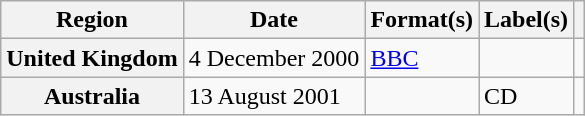<table class="wikitable plainrowheaders">
<tr>
<th scope="col">Region</th>
<th scope="col">Date</th>
<th scope="col">Format(s)</th>
<th scope="col">Label(s)</th>
<th scope="col"></th>
</tr>
<tr>
<th scope="row">United Kingdom</th>
<td>4 December 2000</td>
<td><a href='#'>BBC</a></td>
<td></td>
<td align="center"></td>
</tr>
<tr>
<th scope="row">Australia</th>
<td>13 August 2001</td>
<td></td>
<td>CD</td>
<td align="center"></td>
</tr>
</table>
